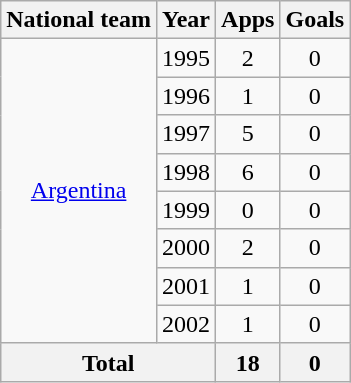<table class="wikitable" style="text-align:center">
<tr>
<th>National team</th>
<th>Year</th>
<th>Apps</th>
<th>Goals</th>
</tr>
<tr>
<td rowspan="8"><a href='#'>Argentina</a></td>
<td>1995</td>
<td>2</td>
<td>0</td>
</tr>
<tr>
<td>1996</td>
<td>1</td>
<td>0</td>
</tr>
<tr>
<td>1997</td>
<td>5</td>
<td>0</td>
</tr>
<tr>
<td>1998</td>
<td>6</td>
<td>0</td>
</tr>
<tr>
<td>1999</td>
<td>0</td>
<td>0</td>
</tr>
<tr>
<td>2000</td>
<td>2</td>
<td>0</td>
</tr>
<tr>
<td>2001</td>
<td>1</td>
<td>0</td>
</tr>
<tr>
<td>2002</td>
<td>1</td>
<td>0</td>
</tr>
<tr>
<th colspan="2">Total</th>
<th>18</th>
<th>0</th>
</tr>
</table>
